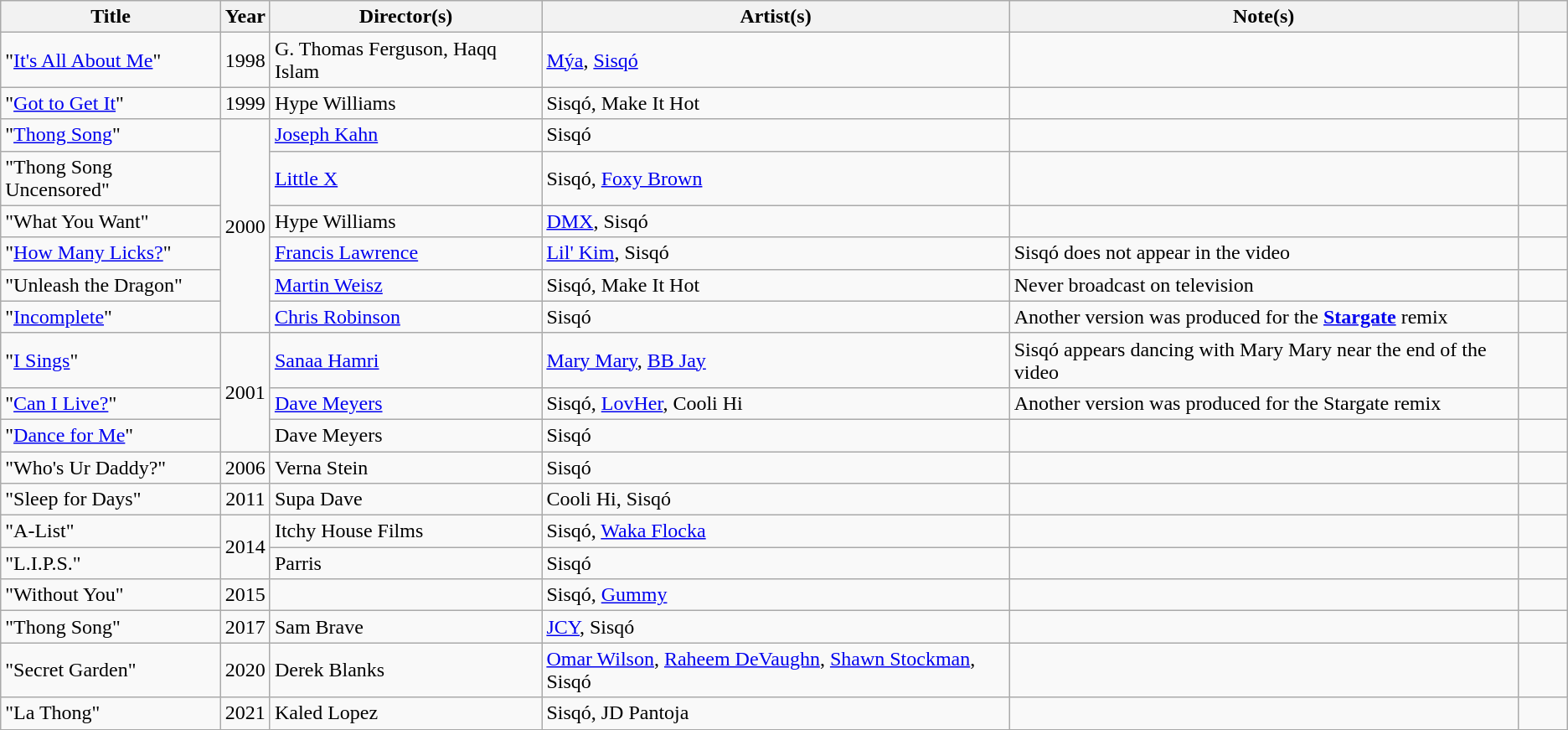<table class="wikitable plainrowheaders sortable">
<tr>
<th scope="col">Title</th>
<th scope="col">Year</th>
<th scope="col">Director(s)</th>
<th scope="col">Artist(s)</th>
<th scope="col">Note(s)</th>
<th scope="col" style="width:2em;" class="unsortable"></th>
</tr>
<tr>
<td>"<a href='#'>It's All About Me</a>"</td>
<td align="center">1998</td>
<td>G. Thomas Ferguson, Haqq Islam</td>
<td><a href='#'>Mýa</a>, <a href='#'>Sisqó</a></td>
<td></td>
<td></td>
</tr>
<tr>
<td>"<a href='#'>Got to Get It</a>"</td>
<td align="center">1999</td>
<td>Hype Williams</td>
<td>Sisqó, Make It Hot</td>
<td></td>
<td></td>
</tr>
<tr>
<td>"<a href='#'>Thong Song</a>"</td>
<td rowspan="6" align="center">2000</td>
<td><a href='#'>Joseph Kahn</a></td>
<td>Sisqó</td>
<td></td>
<td></td>
</tr>
<tr>
<td>"Thong Song Uncensored"</td>
<td><a href='#'>Little X</a></td>
<td>Sisqó, <a href='#'>Foxy Brown</a></td>
<td></td>
<td></td>
</tr>
<tr>
<td>"What You Want"</td>
<td>Hype Williams</td>
<td><a href='#'>DMX</a>, Sisqó</td>
<td></td>
<td></td>
</tr>
<tr>
<td>"<a href='#'>How Many Licks?</a>"</td>
<td><a href='#'>Francis Lawrence</a></td>
<td><a href='#'>Lil' Kim</a>, Sisqó</td>
<td>Sisqó does not appear in the video</td>
<td></td>
</tr>
<tr>
<td>"Unleash the Dragon"</td>
<td><a href='#'>Martin Weisz</a></td>
<td>Sisqó, Make It Hot</td>
<td>Never broadcast on television</td>
<td></td>
</tr>
<tr>
<td>"<a href='#'>Incomplete</a>"</td>
<td><a href='#'>Chris Robinson</a></td>
<td>Sisqó</td>
<td>Another version was produced for the <strong><a href='#'>Stargate</a></strong> remix</td>
<td></td>
</tr>
<tr>
<td>"<a href='#'>I Sings</a>"</td>
<td rowspan="3" align="center">2001</td>
<td><a href='#'>Sanaa Hamri</a></td>
<td><a href='#'>Mary Mary</a>, <a href='#'>BB Jay</a></td>
<td>Sisqó appears dancing with Mary Mary near the end of the video</td>
<td></td>
</tr>
<tr>
<td>"<a href='#'>Can I Live?</a>"</td>
<td><a href='#'>Dave Meyers</a></td>
<td>Sisqó, <a href='#'>LovHer</a>, Cooli Hi</td>
<td>Another version was produced for the Stargate remix</td>
<td></td>
</tr>
<tr>
<td>"<a href='#'>Dance for Me</a>"</td>
<td>Dave Meyers</td>
<td>Sisqó</td>
<td></td>
<td></td>
</tr>
<tr>
<td>"Who's Ur Daddy?"</td>
<td align="center">2006</td>
<td>Verna Stein</td>
<td>Sisqó</td>
<td></td>
<td></td>
</tr>
<tr>
<td>"Sleep for Days"</td>
<td align="center">2011</td>
<td>Supa Dave</td>
<td>Cooli Hi, Sisqó</td>
<td></td>
<td></td>
</tr>
<tr>
<td>"A-List"</td>
<td rowspan="2" align="center">2014</td>
<td>Itchy House Films</td>
<td>Sisqó, <a href='#'>Waka Flocka</a></td>
<td></td>
<td></td>
</tr>
<tr>
<td>"L.I.P.S."</td>
<td>Parris</td>
<td>Sisqó</td>
<td></td>
<td></td>
</tr>
<tr>
<td>"Without You"</td>
<td align="center">2015</td>
<td></td>
<td>Sisqó, <a href='#'>Gummy</a></td>
<td></td>
<td></td>
</tr>
<tr>
<td>"Thong Song"</td>
<td align="center">2017</td>
<td>Sam Brave</td>
<td><a href='#'>JCY</a>, Sisqó</td>
<td></td>
<td></td>
</tr>
<tr>
<td>"Secret Garden"</td>
<td align="center">2020</td>
<td>Derek Blanks</td>
<td><a href='#'>Omar Wilson</a>, <a href='#'>Raheem DeVaughn</a>, <a href='#'>Shawn Stockman</a>, Sisqó</td>
<td></td>
<td></td>
</tr>
<tr>
<td>"La Thong"</td>
<td align="center">2021</td>
<td>Kaled Lopez</td>
<td>Sisqó, JD Pantoja</td>
<td></td>
<td></td>
</tr>
</table>
